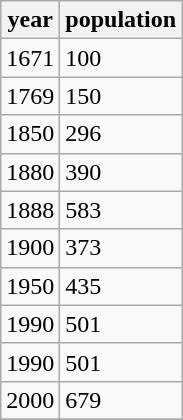<table class="wikitable">
<tr>
<th>year</th>
<th>population</th>
</tr>
<tr>
<td>1671</td>
<td>100</td>
</tr>
<tr>
<td>1769</td>
<td>150</td>
</tr>
<tr>
<td>1850</td>
<td>296</td>
</tr>
<tr>
<td>1880</td>
<td>390</td>
</tr>
<tr>
<td>1888</td>
<td>583</td>
</tr>
<tr>
<td>1900</td>
<td>373</td>
</tr>
<tr>
<td>1950</td>
<td>435</td>
</tr>
<tr>
<td>1990</td>
<td>501</td>
</tr>
<tr>
<td>1990</td>
<td>501</td>
</tr>
<tr>
<td>2000</td>
<td>679</td>
</tr>
<tr>
</tr>
</table>
